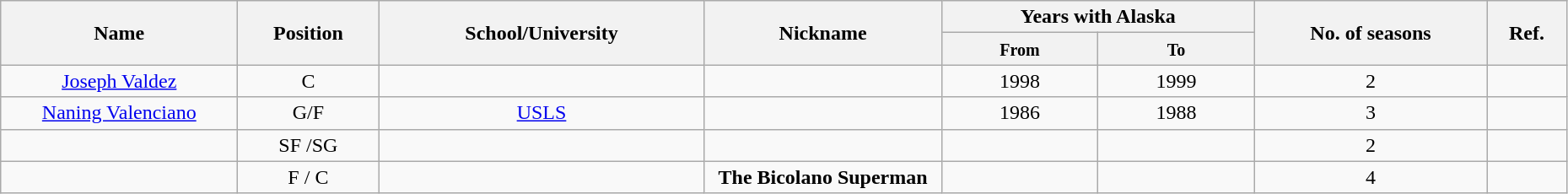<table class="wikitable sortable" style="text-align:center" width="98%">
<tr>
<th style="width:180px;" rowspan="2">Name</th>
<th rowspan="2">Position</th>
<th rowspan="2" style="width:250px;">School/University</th>
<th style="width:180px;" rowspan="2">Nickname</th>
<th style="width:180px; text-align:center;" colspan="2">Years with Alaska</th>
<th rowspan="2">No. of seasons</th>
<th rowspan="2"; class=unsortable>Ref.</th>
</tr>
<tr>
<th style="width:10%; text-align:center;"><small>From</small></th>
<th style="width:10%; text-align:center;"><small>To</small></th>
</tr>
<tr>
<td><a href='#'>Joseph Valdez</a></td>
<td>C</td>
<td></td>
<td></td>
<td>1998</td>
<td>1999</td>
<td>2</td>
<td></td>
</tr>
<tr>
<td><a href='#'>Naning Valenciano</a></td>
<td>G/F</td>
<td><a href='#'>USLS</a></td>
<td></td>
<td>1986</td>
<td>1988</td>
<td>3</td>
<td></td>
</tr>
<tr>
<td></td>
<td>SF /SG</td>
<td></td>
<td></td>
<td></td>
<td></td>
<td>2</td>
<td></td>
</tr>
<tr>
<td></td>
<td>F / C</td>
<td></td>
<td><strong>The Bicolano Superman</strong></td>
<td></td>
<td></td>
<td>4</td>
<td></td>
</tr>
</table>
